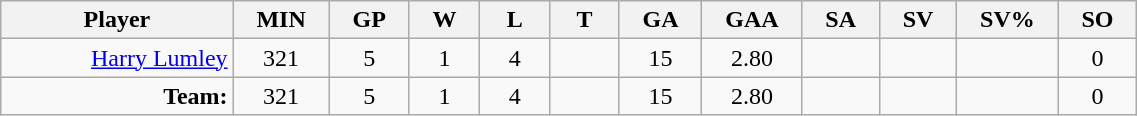<table class="wikitable sortable" width="60%">
<tr>
<th bgcolor="#DDDDFF" width="10%">Player</th>
<th width="3%" bgcolor="#DDDDFF">MIN</th>
<th width="3%" bgcolor="#DDDDFF">GP</th>
<th width="3%" bgcolor="#DDDDFF">W</th>
<th width="3%" bgcolor="#DDDDFF">L</th>
<th width="3%" bgcolor="#DDDDFF">T</th>
<th width="3%" bgcolor="#DDDDFF">GA</th>
<th width="3%" bgcolor="#DDDDFF">GAA</th>
<th width="3%" bgcolor="#DDDDFF">SA</th>
<th width="3%" bgcolor="#DDDDFF">SV</th>
<th width="3%" bgcolor="#DDDDFF">SV%</th>
<th width="3%" bgcolor="#DDDDFF">SO</th>
</tr>
<tr align="center">
<td align="right"><a href='#'>Harry Lumley</a></td>
<td>321</td>
<td>5</td>
<td>1</td>
<td>4</td>
<td></td>
<td>15</td>
<td>2.80</td>
<td></td>
<td></td>
<td></td>
<td>0</td>
</tr>
<tr align="center">
<td align="right"><strong>Team:</strong></td>
<td>321</td>
<td>5</td>
<td>1</td>
<td>4</td>
<td></td>
<td>15</td>
<td>2.80</td>
<td></td>
<td></td>
<td></td>
<td>0</td>
</tr>
</table>
